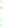<table style="font-size: 85%">
<tr>
<td style="background:#dfd;"></td>
</tr>
<tr>
<td style="background:#fdd;"></td>
</tr>
<tr>
<td style="background:#ffd;"></td>
</tr>
<tr>
<td style="background:#dfd;"></td>
</tr>
<tr>
<td style="background:#dfd;"></td>
</tr>
</table>
